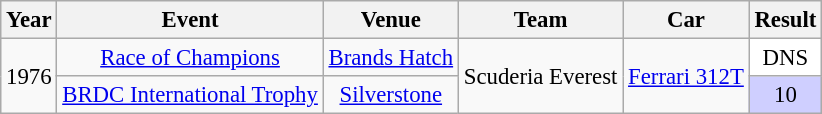<table class="wikitable" style="text-align:center; font-size:95%">
<tr>
<th>Year</th>
<th>Event</th>
<th>Venue</th>
<th>Team</th>
<th>Car</th>
<th>Result</th>
</tr>
<tr>
<td rowspan=2>1976</td>
<td><a href='#'>Race of Champions</a></td>
<td><a href='#'>Brands Hatch</a></td>
<td rowspan=2>Scuderia Everest</td>
<td rowspan=2><a href='#'>Ferrari 312T</a></td>
<td style="background:#FFFFFF;">DNS</td>
</tr>
<tr>
<td><a href='#'>BRDC International Trophy</a></td>
<td><a href='#'>Silverstone</a></td>
<td style="background:#CFCFFF;">10</td>
</tr>
</table>
